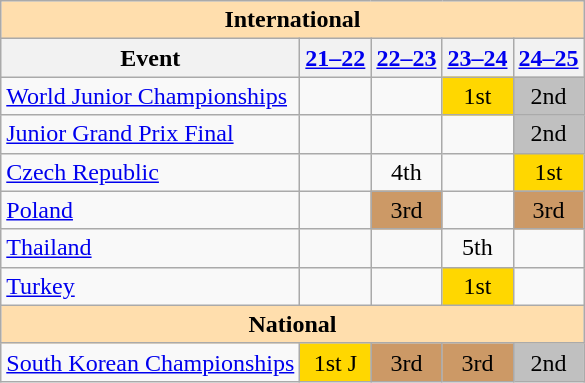<table class="wikitable" style="text-align:center">
<tr>
<th colspan="5" style="background-color: #ffdead; " align="center">International</th>
</tr>
<tr>
<th>Event</th>
<th><a href='#'>21–22</a></th>
<th><a href='#'>22–23</a></th>
<th><a href='#'>23–24</a></th>
<th><a href='#'>24–25</a></th>
</tr>
<tr>
<td align=left><a href='#'>World Junior Championships</a></td>
<td></td>
<td></td>
<td bgcolor=gold>1st</td>
<td bgcolor=silver>2nd</td>
</tr>
<tr>
<td align=left><a href='#'>Junior Grand Prix Final</a></td>
<td></td>
<td></td>
<td></td>
<td bgcolor="silver">2nd</td>
</tr>
<tr>
<td align=left> <a href='#'>Czech Republic</a></td>
<td></td>
<td>4th</td>
<td></td>
<td bgcolor=gold>1st</td>
</tr>
<tr>
<td align=left> <a href='#'>Poland</a></td>
<td></td>
<td bgcolor=cc9966>3rd</td>
<td></td>
<td bgcolor=cc9966>3rd</td>
</tr>
<tr>
<td align=left> <a href='#'>Thailand</a></td>
<td></td>
<td></td>
<td>5th</td>
<td></td>
</tr>
<tr>
<td align=left> <a href='#'>Turkey</a></td>
<td></td>
<td></td>
<td bgcolor=gold>1st</td>
<td></td>
</tr>
<tr>
<th colspan="5" style="background-color: #ffdead; " align="center">National</th>
</tr>
<tr>
<td align="left"><a href='#'>South Korean Championships</a></td>
<td bgcolor="gold">1st J</td>
<td bgcolor="cc9966">3rd</td>
<td bgcolor="cc9966">3rd</td>
<td bgcolor=silver>2nd</td>
</tr>
</table>
